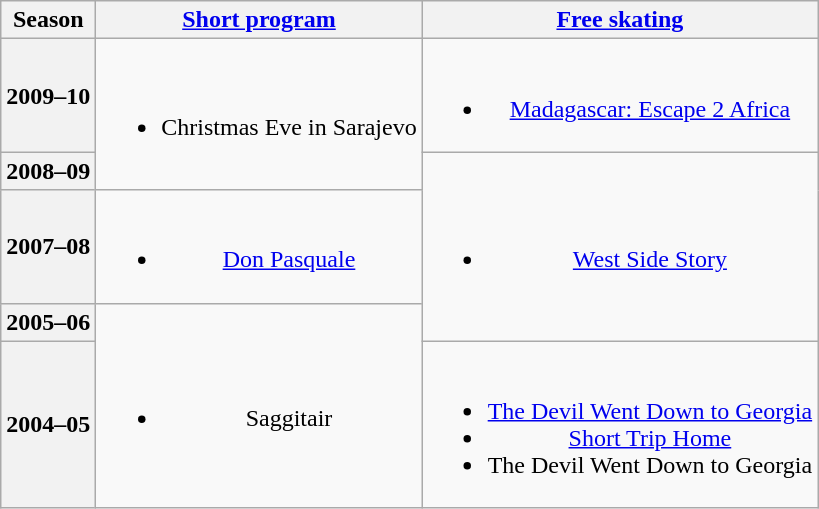<table class=wikitable style=text-align:center>
<tr>
<th>Season</th>
<th><a href='#'>Short program</a></th>
<th><a href='#'>Free skating</a></th>
</tr>
<tr>
<th>2009–10 <br> </th>
<td rowspan=2><br><ul><li>Christmas Eve in Sarajevo <br></li></ul></td>
<td><br><ul><li><a href='#'>Madagascar: Escape 2 Africa</a></li></ul></td>
</tr>
<tr>
<th>2008–09 <br> </th>
<td rowspan=3><br><ul><li><a href='#'>West Side Story</a> <br></li></ul></td>
</tr>
<tr>
<th>2007–08 <br> </th>
<td><br><ul><li><a href='#'>Don Pasquale</a> <br></li></ul></td>
</tr>
<tr>
<th>2005–06 <br> </th>
<td rowspan=2><br><ul><li>Saggitair <br></li></ul></td>
</tr>
<tr>
<th>2004–05 <br> </th>
<td><br><ul><li><a href='#'>The Devil Went Down to Georgia</a> <br></li><li><a href='#'>Short Trip Home</a> <br></li><li>The Devil Went Down to Georgia <br></li></ul></td>
</tr>
</table>
